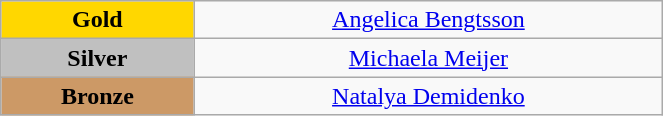<table class="wikitable" style="text-align:center; " width="35%">
<tr>
<td bgcolor="gold"><strong>Gold</strong></td>
<td><a href='#'>Angelica Bengtsson</a><br>  <small><em></em></small></td>
</tr>
<tr>
<td bgcolor="silver"><strong>Silver</strong></td>
<td><a href='#'>Michaela Meijer</a><br>  <small><em></em></small></td>
</tr>
<tr>
<td bgcolor="CC9966"><strong>Bronze</strong></td>
<td><a href='#'>Natalya Demidenko</a><br>  <small><em></em></small></td>
</tr>
</table>
